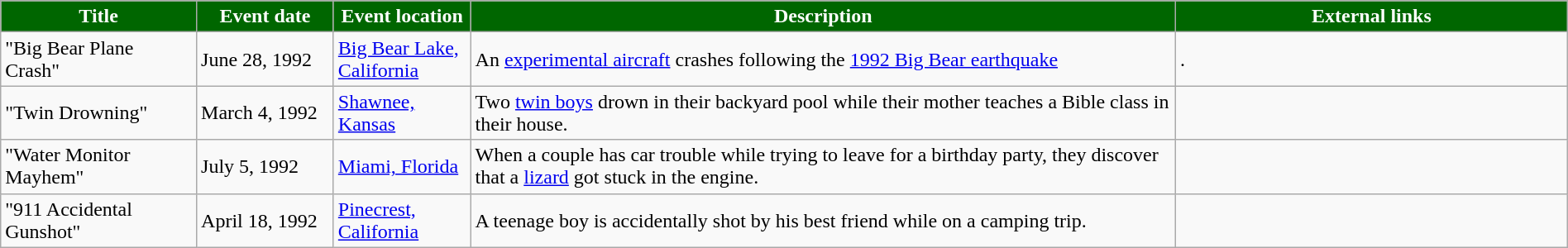<table class="wikitable" style="width: 100%;">
<tr>
<th style="background: #006600; color: #FFFFFF; width: 10%;">Title</th>
<th style="background: #006600; color: #FFFFFF; width: 7%;">Event date</th>
<th style="background: #006600; color: #FFFFFF; width: 7%;">Event location</th>
<th style="background: #006600; color: #FFFFFF; width: 36%;">Description</th>
<th style="background: #006600; color: #FFFFFF; width: 20%;">External links</th>
</tr>
<tr>
<td>"Big Bear Plane Crash"</td>
<td>June 28, 1992</td>
<td><a href='#'>Big Bear Lake, California</a></td>
<td>An <a href='#'>experimental aircraft</a> crashes following the <a href='#'>1992 Big Bear earthquake</a></td>
<td>.</td>
</tr>
<tr>
<td>"Twin Drowning"</td>
<td>March 4, 1992</td>
<td><a href='#'>Shawnee, Kansas</a></td>
<td>Two <a href='#'>twin boys</a> drown in their backyard pool while their mother teaches a Bible class in their house.</td>
<td></td>
</tr>
<tr>
<td>"Water Monitor Mayhem"</td>
<td>July 5, 1992</td>
<td><a href='#'>Miami, Florida</a></td>
<td>When a couple has car trouble while trying to leave for a birthday party, they discover that a <a href='#'>lizard</a> got stuck in the engine.</td>
<td></td>
</tr>
<tr>
<td>"911 Accidental Gunshot"</td>
<td>April 18, 1992</td>
<td><a href='#'>Pinecrest, California</a></td>
<td>A teenage boy is accidentally shot by his best friend while on a camping trip.</td>
<td></td>
</tr>
</table>
